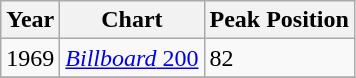<table class="wikitable">
<tr>
<th align="left">Year</th>
<th align="left">Chart</th>
<th align="left">Peak Position</th>
</tr>
<tr>
<td align="left">1969</td>
<td align="left"><a href='#'><em>Billboard</em> 200</a></td>
<td align="left">82</td>
</tr>
<tr>
</tr>
</table>
